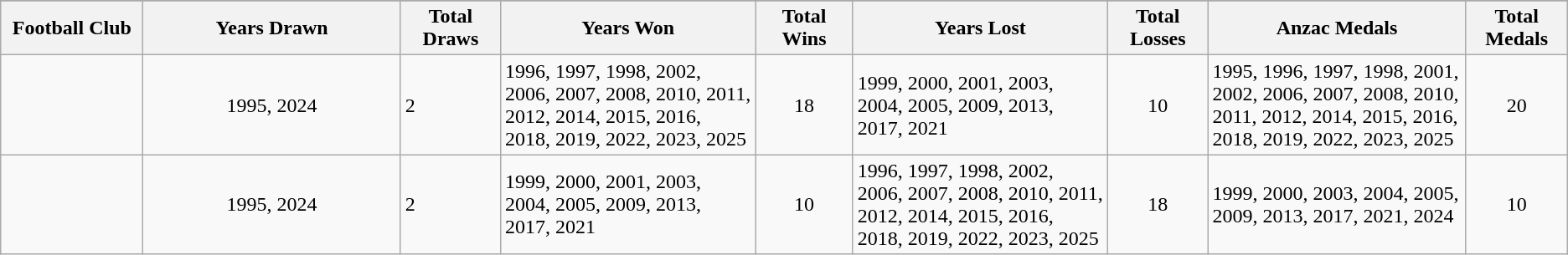<table class="wikitable">
<tr style="background:#87cefa;">
</tr>
<tr>
<th scope="col" width="120">Football Club</th>
<th scope="col" width="240">Years Drawn</th>
<th scope="col" width="080">Total Draws</th>
<th scope="col" width="240">Years Won</th>
<th scope="col" width="080">Total Wins</th>
<th scope="col" width="240">Years Lost</th>
<th scope="col" width="080">Total Losses</th>
<th scope="col" width="240">Anzac Medals</th>
<th scope="col" width="080">Total Medals</th>
</tr>
<tr>
<td></td>
<td 1  align=center>1995, 2024</td>
<td>2</td>
<td>1996, 1997, 1998, 2002, 2006, 2007, 2008, 2010, 2011, 2012, 2014, 2015, 2016, 2018, 2019, 2022, 2023, 2025</td>
<td 18  align=center>18</td>
<td>1999, 2000, 2001, 2003, 2004, 2005, 2009, 2013, 2017, 2021</td>
<td align="center">10</td>
<td>1995, 1996, 1997, 1998, 2001, 2002, 2006, 2007, 2008, 2010, 2011, 2012, 2014, 2015, 2016, 2018, 2019, 2022, 2023, 2025</td>
<td align=center>20</td>
</tr>
<tr>
<td></td>
<td 1  align=center>1995, 2024</td>
<td>2</td>
<td>1999, 2000, 2001, 2003, 2004, 2005, 2009, 2013, 2017, 2021</td>
<td align="center">10</td>
<td>1996, 1997, 1998, 2002, 2006, 2007, 2008, 2010, 2011, 2012, 2014, 2015, 2016, 2018, 2019, 2022, 2023, 2025</td>
<td 17  align=center>18</td>
<td>1999, 2000, 2003, 2004, 2005, 2009, 2013, 2017, 2021, 2024</td>
<td align=center>10</td>
</tr>
</table>
